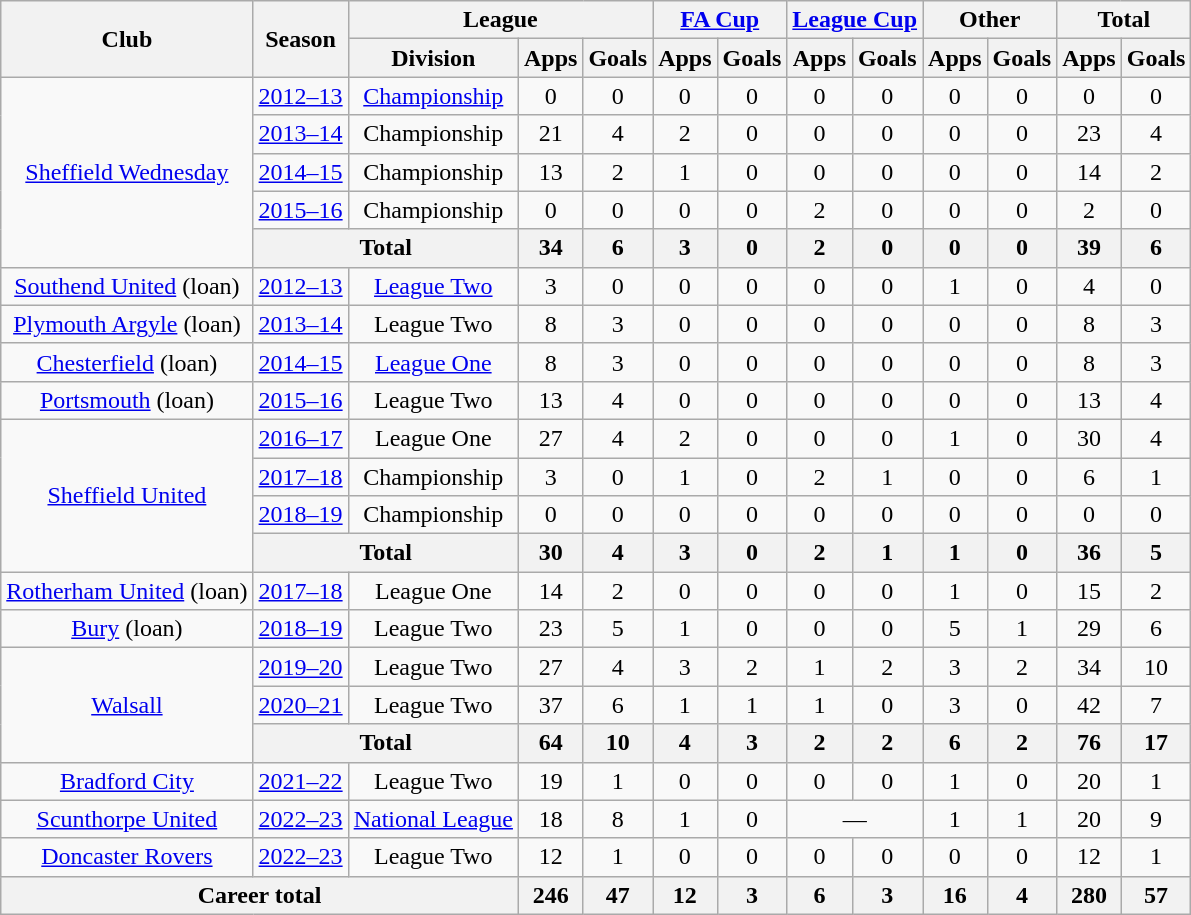<table class="wikitable" style="text-align:center">
<tr>
<th rowspan="2">Club</th>
<th rowspan="2">Season</th>
<th colspan="3">League</th>
<th colspan="2"><a href='#'>FA Cup</a></th>
<th colspan="2"><a href='#'>League Cup</a></th>
<th colspan="2">Other</th>
<th colspan="2">Total</th>
</tr>
<tr>
<th>Division</th>
<th>Apps</th>
<th>Goals</th>
<th>Apps</th>
<th>Goals</th>
<th>Apps</th>
<th>Goals</th>
<th>Apps</th>
<th>Goals</th>
<th>Apps</th>
<th>Goals</th>
</tr>
<tr>
<td rowspan="5"><a href='#'>Sheffield Wednesday</a></td>
<td><a href='#'>2012–13</a></td>
<td><a href='#'>Championship</a></td>
<td>0</td>
<td>0</td>
<td>0</td>
<td>0</td>
<td>0</td>
<td>0</td>
<td>0</td>
<td>0</td>
<td>0</td>
<td>0</td>
</tr>
<tr>
<td><a href='#'>2013–14</a></td>
<td>Championship</td>
<td>21</td>
<td>4</td>
<td>2</td>
<td>0</td>
<td>0</td>
<td>0</td>
<td>0</td>
<td>0</td>
<td>23</td>
<td>4</td>
</tr>
<tr>
<td><a href='#'>2014–15</a></td>
<td>Championship</td>
<td>13</td>
<td>2</td>
<td>1</td>
<td>0</td>
<td>0</td>
<td>0</td>
<td>0</td>
<td>0</td>
<td>14</td>
<td>2</td>
</tr>
<tr>
<td><a href='#'>2015–16</a></td>
<td>Championship</td>
<td>0</td>
<td>0</td>
<td>0</td>
<td>0</td>
<td>2</td>
<td>0</td>
<td>0</td>
<td>0</td>
<td>2</td>
<td>0</td>
</tr>
<tr>
<th colspan="2">Total</th>
<th>34</th>
<th>6</th>
<th>3</th>
<th>0</th>
<th>2</th>
<th>0</th>
<th>0</th>
<th>0</th>
<th>39</th>
<th>6</th>
</tr>
<tr>
<td><a href='#'>Southend United</a> (loan)</td>
<td><a href='#'>2012–13</a></td>
<td><a href='#'>League Two</a></td>
<td>3</td>
<td>0</td>
<td>0</td>
<td>0</td>
<td>0</td>
<td>0</td>
<td>1</td>
<td>0</td>
<td>4</td>
<td>0</td>
</tr>
<tr>
<td><a href='#'>Plymouth Argyle</a> (loan)</td>
<td><a href='#'>2013–14</a></td>
<td>League Two</td>
<td>8</td>
<td>3</td>
<td>0</td>
<td>0</td>
<td>0</td>
<td>0</td>
<td>0</td>
<td>0</td>
<td>8</td>
<td>3</td>
</tr>
<tr>
<td><a href='#'>Chesterfield</a> (loan)</td>
<td><a href='#'>2014–15</a></td>
<td><a href='#'>League One</a></td>
<td>8</td>
<td>3</td>
<td>0</td>
<td>0</td>
<td>0</td>
<td>0</td>
<td>0</td>
<td>0</td>
<td>8</td>
<td>3</td>
</tr>
<tr>
<td><a href='#'>Portsmouth</a> (loan)</td>
<td><a href='#'>2015–16</a></td>
<td>League Two</td>
<td>13</td>
<td>4</td>
<td>0</td>
<td>0</td>
<td>0</td>
<td>0</td>
<td>0</td>
<td>0</td>
<td>13</td>
<td>4</td>
</tr>
<tr>
<td rowspan="4"><a href='#'>Sheffield United</a></td>
<td><a href='#'>2016–17</a></td>
<td>League One</td>
<td>27</td>
<td>4</td>
<td>2</td>
<td>0</td>
<td>0</td>
<td>0</td>
<td>1</td>
<td>0</td>
<td>30</td>
<td>4</td>
</tr>
<tr>
<td><a href='#'>2017–18</a></td>
<td>Championship</td>
<td>3</td>
<td>0</td>
<td>1</td>
<td>0</td>
<td>2</td>
<td>1</td>
<td>0</td>
<td>0</td>
<td>6</td>
<td>1</td>
</tr>
<tr>
<td><a href='#'>2018–19</a></td>
<td>Championship</td>
<td>0</td>
<td>0</td>
<td>0</td>
<td>0</td>
<td>0</td>
<td>0</td>
<td>0</td>
<td>0</td>
<td>0</td>
<td>0</td>
</tr>
<tr>
<th colspan="2">Total</th>
<th>30</th>
<th>4</th>
<th>3</th>
<th>0</th>
<th>2</th>
<th>1</th>
<th>1</th>
<th>0</th>
<th>36</th>
<th>5</th>
</tr>
<tr>
<td><a href='#'>Rotherham United</a> (loan)</td>
<td><a href='#'>2017–18</a></td>
<td>League One</td>
<td>14</td>
<td>2</td>
<td>0</td>
<td>0</td>
<td>0</td>
<td>0</td>
<td>1</td>
<td>0</td>
<td>15</td>
<td>2</td>
</tr>
<tr>
<td><a href='#'>Bury</a> (loan)</td>
<td><a href='#'>2018–19</a></td>
<td>League Two</td>
<td>23</td>
<td>5</td>
<td>1</td>
<td>0</td>
<td>0</td>
<td>0</td>
<td>5</td>
<td>1</td>
<td>29</td>
<td>6</td>
</tr>
<tr>
<td rowspan="3"><a href='#'>Walsall</a></td>
<td><a href='#'>2019–20</a></td>
<td>League Two</td>
<td>27</td>
<td>4</td>
<td>3</td>
<td>2</td>
<td>1</td>
<td>2</td>
<td>3</td>
<td>2</td>
<td>34</td>
<td>10</td>
</tr>
<tr>
<td><a href='#'>2020–21</a></td>
<td>League Two</td>
<td>37</td>
<td>6</td>
<td>1</td>
<td>1</td>
<td>1</td>
<td>0</td>
<td>3</td>
<td>0</td>
<td>42</td>
<td>7</td>
</tr>
<tr>
<th colspan="2">Total</th>
<th>64</th>
<th>10</th>
<th>4</th>
<th>3</th>
<th>2</th>
<th>2</th>
<th>6</th>
<th>2</th>
<th>76</th>
<th>17</th>
</tr>
<tr>
<td><a href='#'>Bradford City</a></td>
<td><a href='#'>2021–22</a></td>
<td>League Two</td>
<td>19</td>
<td>1</td>
<td>0</td>
<td>0</td>
<td>0</td>
<td>0</td>
<td>1</td>
<td>0</td>
<td>20</td>
<td>1</td>
</tr>
<tr>
<td><a href='#'>Scunthorpe United</a></td>
<td><a href='#'>2022–23</a></td>
<td><a href='#'>National League</a></td>
<td>18</td>
<td>8</td>
<td>1</td>
<td>0</td>
<td colspan="2">—</td>
<td>1</td>
<td>1</td>
<td>20</td>
<td>9</td>
</tr>
<tr>
<td><a href='#'>Doncaster Rovers</a></td>
<td><a href='#'>2022–23</a></td>
<td>League Two</td>
<td>12</td>
<td>1</td>
<td>0</td>
<td>0</td>
<td>0</td>
<td>0</td>
<td>0</td>
<td>0</td>
<td>12</td>
<td>1</td>
</tr>
<tr>
<th colspan="3">Career total</th>
<th>246</th>
<th>47</th>
<th>12</th>
<th>3</th>
<th>6</th>
<th>3</th>
<th>16</th>
<th>4</th>
<th>280</th>
<th>57</th>
</tr>
</table>
